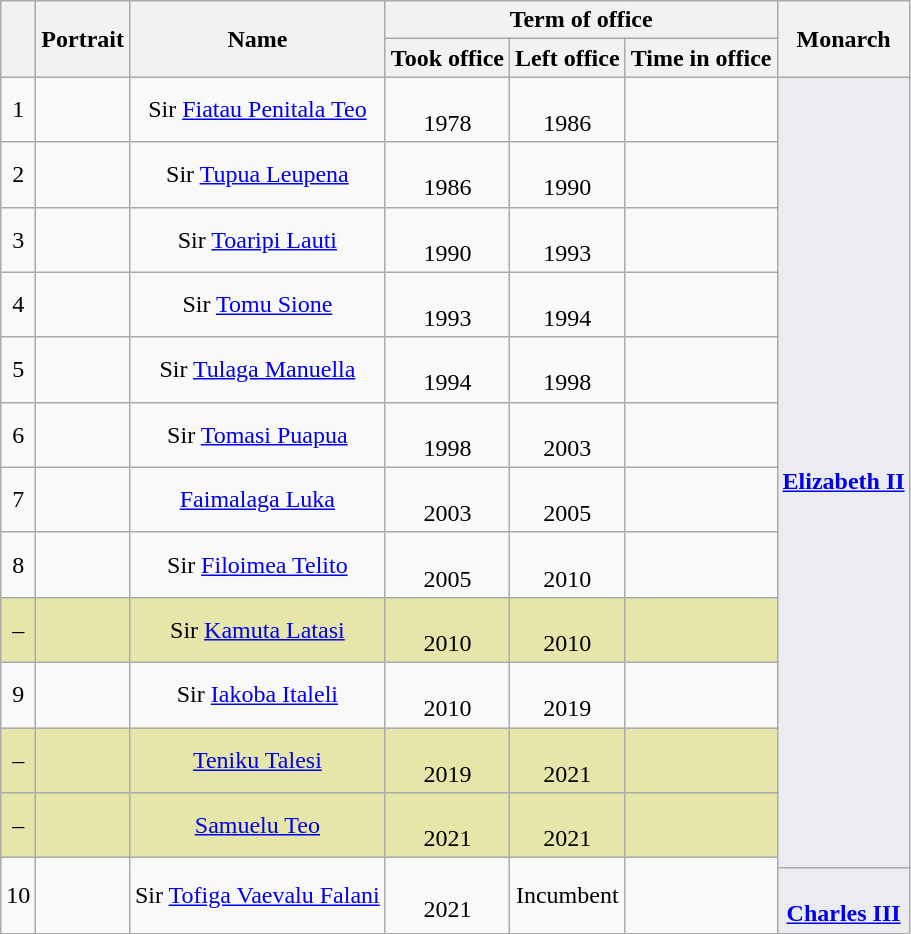<table class="wikitable" style="text-align:center;">
<tr>
<th rowspan="2"></th>
<th rowspan="2">Portrait</th>
<th rowspan="2">Name<br></th>
<th colspan="3">Term of office</th>
<th rowspan="2">Monarch<br></th>
</tr>
<tr>
<th>Took office</th>
<th>Left office</th>
<th>Time in office</th>
</tr>
<tr>
<td>1</td>
<td></td>
<td>Sir <a href='#'>Fiatau Penitala Teo</a><br></td>
<td><br>1978</td>
<td><br>1986</td>
<td></td>
<td rowspan="12" style="background:#eaecf0; border-style: solid solid none solid ;"><br><strong><a href='#'>Elizabeth II</a></strong><br></td>
</tr>
<tr>
<td>2</td>
<td></td>
<td>Sir <a href='#'>Tupua Leupena</a><br></td>
<td><br>1986</td>
<td><br>1990</td>
<td></td>
</tr>
<tr>
<td>3</td>
<td></td>
<td>Sir <a href='#'>Toaripi Lauti</a><br></td>
<td><br>1990</td>
<td><br>1993</td>
<td></td>
</tr>
<tr>
<td>4</td>
<td></td>
<td>Sir <a href='#'>Tomu Sione</a><br></td>
<td><br>1993</td>
<td><br>1994</td>
<td></td>
</tr>
<tr>
<td>5</td>
<td></td>
<td>Sir <a href='#'>Tulaga Manuella</a><br></td>
<td><br>1994</td>
<td><br>1998</td>
<td></td>
</tr>
<tr>
<td>6</td>
<td></td>
<td>Sir <a href='#'>Tomasi Puapua</a><br></td>
<td><br>1998</td>
<td><br>2003</td>
<td></td>
</tr>
<tr>
<td>7</td>
<td></td>
<td><a href='#'>Faimalaga Luka</a><br></td>
<td><br>2003</td>
<td><br>2005</td>
<td></td>
</tr>
<tr>
<td>8</td>
<td></td>
<td>Sir <a href='#'>Filoimea Telito</a><br></td>
<td><br>2005</td>
<td><br>2010</td>
<td></td>
</tr>
<tr style="background:#e6e6aa;">
<td>–</td>
<td></td>
<td>Sir <a href='#'>Kamuta Latasi</a><br></td>
<td><br>2010</td>
<td><br>2010</td>
<td></td>
</tr>
<tr>
<td>9</td>
<td></td>
<td>Sir <a href='#'>Iakoba Italeli</a><br></td>
<td><br>2010</td>
<td><br>2019</td>
<td></td>
</tr>
<tr style="background:#e6e6aa;">
<td>–</td>
<td></td>
<td><a href='#'>Teniku Talesi</a><br></td>
<td><br>2019</td>
<td><br>2021</td>
<td></td>
</tr>
<tr style="background:#e6e6aa;">
<td>–</td>
<td></td>
<td><a href='#'>Samuelu Teo</a><br></td>
<td><br>2021</td>
<td><br>2021</td>
<td></td>
</tr>
<tr>
<td rowspan=2>10</td>
<td rowspan=2></td>
<td rowspan=2>Sir <a href='#'>Tofiga Vaevalu Falani</a><br></td>
<td rowspan=2><br>2021</td>
<td rowspan=2>Incumbent</td>
<td rowspan=2></td>
<td style="background:#eaecf0 ; border-style: none solid solid solid ;"></td>
</tr>
<tr>
<td rowspan="1" style="background:#eaecf0"><br><strong><a href='#'>Charles III</a></strong><br></td>
</tr>
</table>
